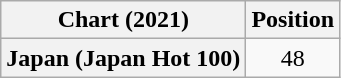<table class="wikitable plainrowheaders" style="text-align:center">
<tr>
<th scope="col">Chart (2021)</th>
<th scope="col">Position</th>
</tr>
<tr>
<th scope="row">Japan (Japan Hot 100)</th>
<td>48</td>
</tr>
</table>
